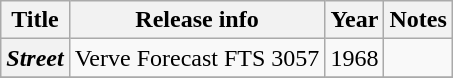<table class="wikitable plainrowheaders sortable">
<tr>
<th scope="col">Title</th>
<th scope="col">Release info</th>
<th scope="col">Year</th>
<th scope="col" class="unsortable">Notes</th>
</tr>
<tr>
<th scope="row"><em>Street</em></th>
<td>Verve Forecast FTS 3057</td>
<td>1968</td>
<td></td>
</tr>
<tr>
</tr>
</table>
